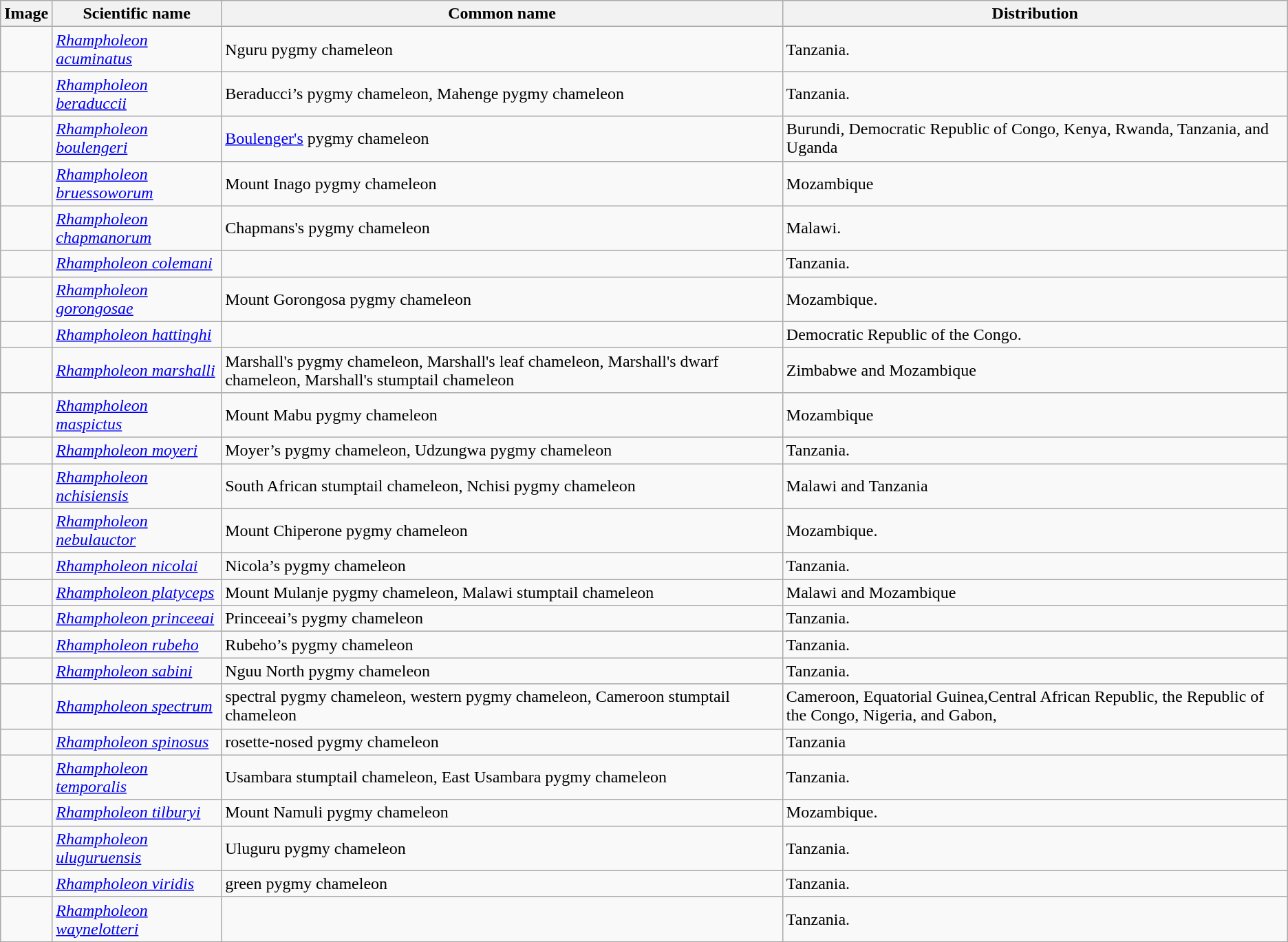<table class="wikitable">
<tr>
<th>Image</th>
<th>Scientific name</th>
<th>Common name</th>
<th>Distribution</th>
</tr>
<tr>
<td></td>
<td><em><a href='#'>Rhampholeon acuminatus</a></em> </td>
<td>Nguru pygmy chameleon</td>
<td>Tanzania.</td>
</tr>
<tr>
<td></td>
<td><em><a href='#'>Rhampholeon beraduccii</a></em> </td>
<td>Beraducci’s pygmy chameleon, Mahenge pygmy chameleon</td>
<td>Tanzania.</td>
</tr>
<tr>
<td></td>
<td><em><a href='#'>Rhampholeon boulengeri</a></em> </td>
<td><a href='#'>Boulenger's</a> pygmy chameleon</td>
<td>Burundi, Democratic Republic of Congo, Kenya, Rwanda, Tanzania, and Uganda</td>
</tr>
<tr>
<td></td>
<td><em><a href='#'>Rhampholeon bruessoworum</a></em> </td>
<td>Mount Inago pygmy chameleon</td>
<td>Mozambique</td>
</tr>
<tr>
<td></td>
<td><em><a href='#'>Rhampholeon chapmanorum</a></em> </td>
<td>Chapmans's pygmy chameleon</td>
<td>Malawi.</td>
</tr>
<tr>
<td></td>
<td><em><a href='#'>Rhampholeon colemani</a></em> </td>
<td></td>
<td>Tanzania.</td>
</tr>
<tr>
<td></td>
<td><em><a href='#'>Rhampholeon gorongosae</a></em> </td>
<td>Mount Gorongosa pygmy chameleon</td>
<td>Mozambique.</td>
</tr>
<tr>
<td></td>
<td><em><a href='#'>Rhampholeon hattinghi</a></em> </td>
<td></td>
<td>Democratic Republic of the Congo.</td>
</tr>
<tr>
<td></td>
<td><em><a href='#'>Rhampholeon marshalli</a></em> </td>
<td>Marshall's pygmy chameleon, Marshall's leaf chameleon, Marshall's dwarf chameleon, Marshall's stumptail chameleon</td>
<td>Zimbabwe and Mozambique</td>
</tr>
<tr>
<td></td>
<td><em><a href='#'>Rhampholeon maspictus</a></em> </td>
<td>Mount Mabu pygmy chameleon</td>
<td>Mozambique</td>
</tr>
<tr>
<td></td>
<td><em><a href='#'>Rhampholeon moyeri</a></em> </td>
<td>Moyer’s pygmy chameleon, Udzungwa pygmy chameleon</td>
<td>Tanzania.</td>
</tr>
<tr>
<td></td>
<td><em><a href='#'>Rhampholeon nchisiensis</a></em> </td>
<td>South African stumptail chameleon, Nchisi pygmy chameleon</td>
<td>Malawi and Tanzania</td>
</tr>
<tr>
<td></td>
<td><em><a href='#'>Rhampholeon nebulauctor</a></em> </td>
<td>Mount Chiperone pygmy chameleon</td>
<td>Mozambique.</td>
</tr>
<tr>
<td></td>
<td><em><a href='#'>Rhampholeon nicolai</a></em> </td>
<td>Nicola’s pygmy chameleon</td>
<td>Tanzania.</td>
</tr>
<tr>
<td></td>
<td><em><a href='#'>Rhampholeon platyceps</a></em> </td>
<td>Mount Mulanje pygmy chameleon, Malawi stumptail chameleon</td>
<td>Malawi and Mozambique</td>
</tr>
<tr>
<td></td>
<td><em><a href='#'>Rhampholeon princeeai</a></em> </td>
<td>Princeeai’s pygmy chameleon</td>
<td>Tanzania.</td>
</tr>
<tr>
<td></td>
<td><em><a href='#'>Rhampholeon rubeho</a></em> </td>
<td>Rubeho’s pygmy chameleon</td>
<td>Tanzania.</td>
</tr>
<tr>
<td></td>
<td><em><a href='#'>Rhampholeon sabini</a></em> </td>
<td>Nguu North pygmy chameleon</td>
<td>Tanzania.</td>
</tr>
<tr>
<td></td>
<td><em><a href='#'>Rhampholeon spectrum</a></em> </td>
<td>spectral pygmy chameleon,  western pygmy chameleon, Cameroon stumptail chameleon</td>
<td>Cameroon, Equatorial Guinea,Central African Republic, the Republic of the Congo, Nigeria, and Gabon,</td>
</tr>
<tr>
<td></td>
<td><em><a href='#'>Rhampholeon spinosus</a></em> </td>
<td>rosette-nosed pygmy chameleon</td>
<td>Tanzania</td>
</tr>
<tr>
<td></td>
<td><em><a href='#'>Rhampholeon temporalis</a></em> </td>
<td>Usambara stumptail chameleon, East Usambara pygmy chameleon</td>
<td>Tanzania.</td>
</tr>
<tr>
<td></td>
<td><em><a href='#'>Rhampholeon tilburyi</a></em> </td>
<td>Mount Namuli pygmy chameleon</td>
<td>Mozambique.</td>
</tr>
<tr>
<td></td>
<td><em><a href='#'>Rhampholeon uluguruensis</a></em> </td>
<td>Uluguru pygmy chameleon</td>
<td>Tanzania.</td>
</tr>
<tr>
<td></td>
<td><em><a href='#'>Rhampholeon viridis</a></em> </td>
<td>green pygmy chameleon</td>
<td>Tanzania.</td>
</tr>
<tr>
<td></td>
<td><em><a href='#'>Rhampholeon waynelotteri</a></em> </td>
<td></td>
<td>Tanzania.</td>
</tr>
<tr>
</tr>
</table>
